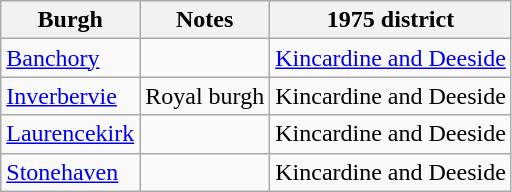<table class="wikitable">
<tr>
<th>Burgh</th>
<th>Notes</th>
<th>1975 district</th>
</tr>
<tr>
<td><a href='#'>Banchory</a></td>
<td></td>
<td><a href='#'>Kincardine and Deeside</a></td>
</tr>
<tr>
<td><a href='#'>Inverbervie</a></td>
<td>Royal burgh</td>
<td>Kincardine and Deeside</td>
</tr>
<tr>
<td><a href='#'>Laurencekirk</a></td>
<td></td>
<td>Kincardine and Deeside</td>
</tr>
<tr>
<td><a href='#'>Stonehaven</a></td>
<td></td>
<td>Kincardine and Deeside</td>
</tr>
</table>
